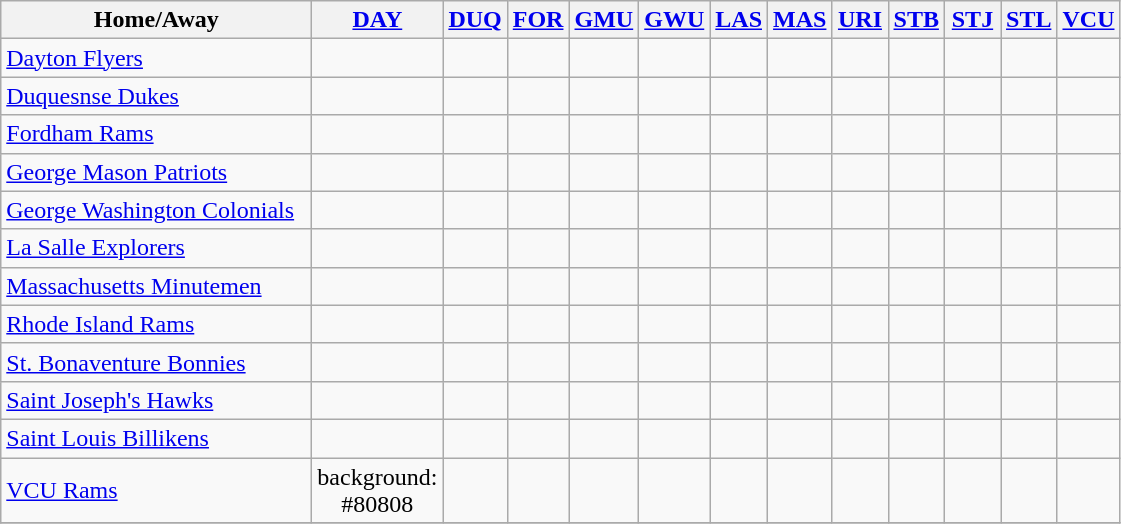<table class="wikitable" style="text-align: center">
<tr>
<th width="200">Home/Away</th>
<th width="30"><a href='#'>DAY</a></th>
<th width="30"><a href='#'>DUQ</a></th>
<th width="30"><a href='#'>FOR</a></th>
<th width="30"><a href='#'>GMU</a></th>
<th width="30"><a href='#'>GWU</a></th>
<th width="30"><a href='#'>LAS</a></th>
<th width="30"><a href='#'>MAS</a></th>
<th width="30"><a href='#'>URI</a></th>
<th width="30"><a href='#'>STB</a></th>
<th width="30"><a href='#'>STJ</a></th>
<th width="30"><a href='#'>STL</a></th>
<th width="30"><a href='#'>VCU</a></th>
</tr>
<tr>
<td align="left"><a href='#'>Dayton Flyers</a></td>
<td></td>
<td></td>
<td></td>
<td></td>
<td></td>
<td></td>
<td></td>
<td></td>
<td></td>
<td></td>
<td></td>
<td></td>
</tr>
<tr>
<td align="left"><a href='#'>Duquesnse Dukes</a></td>
<td></td>
<td></td>
<td></td>
<td></td>
<td></td>
<td></td>
<td></td>
<td></td>
<td></td>
<td></td>
<td></td>
<td></td>
</tr>
<tr>
<td align="left"><a href='#'>Fordham Rams</a></td>
<td></td>
<td></td>
<td></td>
<td></td>
<td></td>
<td></td>
<td></td>
<td></td>
<td></td>
<td></td>
<td></td>
<td></td>
</tr>
<tr>
<td align="left"><a href='#'>George Mason Patriots</a></td>
<td></td>
<td></td>
<td></td>
<td></td>
<td></td>
<td></td>
<td></td>
<td></td>
<td></td>
<td></td>
<td></td>
<td></td>
</tr>
<tr>
<td align="left"><a href='#'>George Washington Colonials</a></td>
<td></td>
<td></td>
<td></td>
<td></td>
<td></td>
<td></td>
<td></td>
<td></td>
<td></td>
<td></td>
<td></td>
<td></td>
</tr>
<tr>
<td align="left"><a href='#'>La Salle Explorers</a></td>
<td></td>
<td></td>
<td></td>
<td></td>
<td></td>
<td></td>
<td></td>
<td></td>
<td></td>
<td></td>
<td></td>
<td></td>
</tr>
<tr>
<td align="left"><a href='#'>Massachusetts Minutemen</a></td>
<td></td>
<td></td>
<td></td>
<td></td>
<td></td>
<td></td>
<td></td>
<td></td>
<td></td>
<td></td>
<td></td>
<td></td>
</tr>
<tr>
<td align="left"><a href='#'>Rhode Island Rams</a></td>
<td></td>
<td></td>
<td></td>
<td></td>
<td></td>
<td></td>
<td></td>
<td></td>
<td></td>
<td></td>
<td></td>
<td></td>
</tr>
<tr>
<td align="left"><a href='#'>St. Bonaventure Bonnies</a></td>
<td></td>
<td></td>
<td></td>
<td></td>
<td></td>
<td></td>
<td></td>
<td></td>
<td></td>
<td></td>
<td></td>
<td></td>
</tr>
<tr>
<td align="left"><a href='#'>Saint Joseph's Hawks</a></td>
<td></td>
<td></td>
<td></td>
<td></td>
<td></td>
<td></td>
<td></td>
<td></td>
<td></td>
<td></td>
<td></td>
<td></td>
</tr>
<tr>
<td align="left"><a href='#'>Saint Louis Billikens</a></td>
<td></td>
<td></td>
<td></td>
<td></td>
<td></td>
<td></td>
<td></td>
<td></td>
<td></td>
<td></td>
<td></td>
<td></td>
</tr>
<tr>
<td align="left"><a href='#'>VCU Rams</a></td>
<td>background: #80808</td>
<td></td>
<td></td>
<td></td>
<td></td>
<td></td>
<td></td>
<td></td>
<td></td>
<td></td>
<td></td>
<td></td>
</tr>
<tr>
</tr>
</table>
